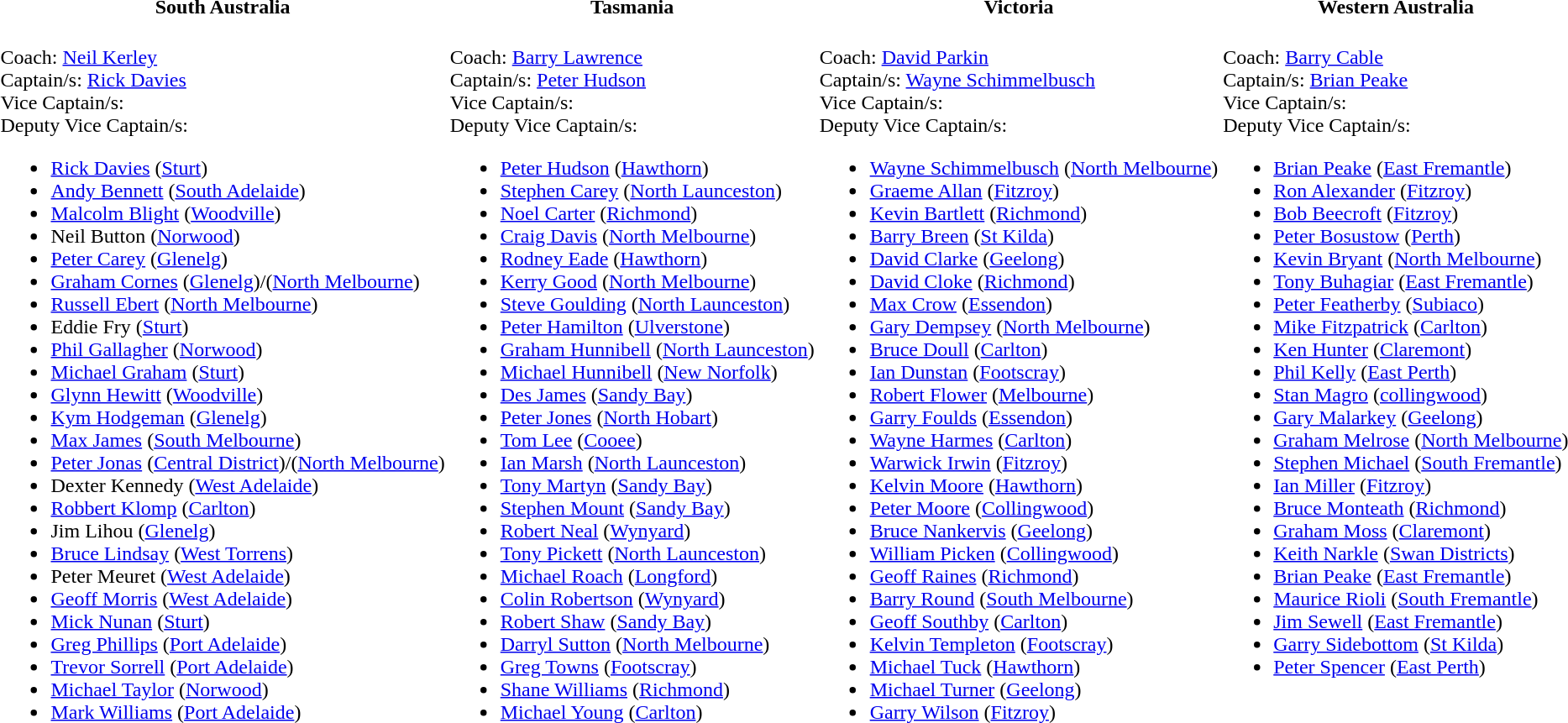<table>
<tr>
<th><span>South Australia </span></th>
<th><span>Tasmania </span></th>
<th><span>Victoria </span></th>
<th><span>Western Australia </span></th>
</tr>
<tr valign="top">
<td><br>Coach: <a href='#'>Neil Kerley</a> <br>
Captain/s: <a href='#'>Rick Davies</a> <br>
Vice Captain/s: <br>
Deputy Vice Captain/s: <br><ul><li><a href='#'>Rick Davies</a> (<a href='#'>Sturt</a>)</li><li><a href='#'>Andy Bennett</a> (<a href='#'>South Adelaide</a>)</li><li><a href='#'>Malcolm Blight</a> (<a href='#'>Woodville</a>)</li><li>Neil Button (<a href='#'>Norwood</a>)</li><li><a href='#'>Peter Carey</a> (<a href='#'>Glenelg</a>)</li><li><a href='#'>Graham Cornes</a> (<a href='#'>Glenelg</a>)/(<a href='#'>North Melbourne</a>)</li><li><a href='#'>Russell Ebert</a> (<a href='#'>North Melbourne</a>)</li><li>Eddie Fry (<a href='#'>Sturt</a>)</li><li><a href='#'>Phil Gallagher</a> (<a href='#'>Norwood</a>)</li><li><a href='#'>Michael Graham</a> (<a href='#'>Sturt</a>)</li><li><a href='#'>Glynn Hewitt</a> (<a href='#'>Woodville</a>)</li><li><a href='#'>Kym Hodgeman</a> (<a href='#'>Glenelg</a>)</li><li><a href='#'>Max James</a> (<a href='#'>South Melbourne</a>)</li><li><a href='#'>Peter Jonas</a> (<a href='#'>Central District</a>)/(<a href='#'>North Melbourne</a>)</li><li>Dexter Kennedy (<a href='#'>West Adelaide</a>)</li><li><a href='#'>Robbert Klomp</a> (<a href='#'>Carlton</a>)</li><li>Jim Lihou (<a href='#'>Glenelg</a>)</li><li><a href='#'>Bruce Lindsay</a> (<a href='#'>West Torrens</a>)</li><li>Peter Meuret (<a href='#'>West Adelaide</a>)</li><li><a href='#'>Geoff Morris</a> (<a href='#'>West Adelaide</a>)</li><li><a href='#'>Mick Nunan</a> (<a href='#'>Sturt</a>)</li><li><a href='#'>Greg Phillips</a> (<a href='#'>Port Adelaide</a>)</li><li><a href='#'>Trevor Sorrell</a> (<a href='#'>Port Adelaide</a>)</li><li><a href='#'>Michael Taylor</a> (<a href='#'>Norwood</a>)</li><li><a href='#'>Mark Williams</a> (<a href='#'>Port Adelaide</a>)</li></ul></td>
<td><br>Coach: <a href='#'>Barry Lawrence</a> <br>
Captain/s: <a href='#'>Peter Hudson</a> <br>
Vice Captain/s: <br>
Deputy Vice Captain/s: <br><ul><li><a href='#'>Peter Hudson</a> (<a href='#'>Hawthorn</a>)</li><li><a href='#'>Stephen Carey</a> (<a href='#'>North Launceston</a>)</li><li><a href='#'>Noel Carter</a> (<a href='#'>Richmond</a>)</li><li><a href='#'>Craig Davis</a> (<a href='#'>North Melbourne</a>)</li><li><a href='#'>Rodney Eade</a> (<a href='#'>Hawthorn</a>)</li><li><a href='#'>Kerry Good</a> (<a href='#'>North Melbourne</a>)</li><li><a href='#'>Steve Goulding</a> (<a href='#'>North Launceston</a>)</li><li><a href='#'>Peter Hamilton</a> (<a href='#'>Ulverstone</a>)</li><li><a href='#'>Graham Hunnibell</a> (<a href='#'>North Launceston</a>)</li><li><a href='#'>Michael Hunnibell</a> (<a href='#'>New Norfolk</a>)</li><li><a href='#'>Des James</a> (<a href='#'>Sandy Bay</a>)</li><li><a href='#'>Peter Jones</a> (<a href='#'>North Hobart</a>)</li><li><a href='#'>Tom Lee</a> (<a href='#'>Cooee</a>)</li><li><a href='#'>Ian Marsh</a> (<a href='#'>North Launceston</a>)</li><li><a href='#'>Tony Martyn</a> (<a href='#'>Sandy Bay</a>)</li><li><a href='#'>Stephen Mount</a> (<a href='#'>Sandy Bay</a>)</li><li><a href='#'>Robert Neal</a> (<a href='#'>Wynyard</a>)</li><li><a href='#'>Tony Pickett</a> (<a href='#'>North Launceston</a>)</li><li><a href='#'>Michael Roach</a> (<a href='#'>Longford</a>)</li><li><a href='#'>Colin Robertson</a> (<a href='#'>Wynyard</a>)</li><li><a href='#'>Robert Shaw</a> (<a href='#'>Sandy Bay</a>)</li><li><a href='#'>Darryl Sutton</a> (<a href='#'>North Melbourne</a>)</li><li><a href='#'>Greg Towns</a> (<a href='#'>Footscray</a>)</li><li><a href='#'>Shane Williams</a> (<a href='#'>Richmond</a>)</li><li><a href='#'>Michael Young</a> (<a href='#'>Carlton</a>)</li></ul></td>
<td><br>Coach: <a href='#'>David Parkin</a> <br>
Captain/s: <a href='#'>Wayne Schimmelbusch</a> <br>
Vice Captain/s: <br>
Deputy Vice Captain/s: <br><ul><li><a href='#'>Wayne Schimmelbusch</a> (<a href='#'>North Melbourne</a>)</li><li><a href='#'>Graeme Allan</a> (<a href='#'>Fitzroy</a>)</li><li><a href='#'>Kevin Bartlett</a> (<a href='#'>Richmond</a>)</li><li><a href='#'>Barry Breen</a> (<a href='#'>St Kilda</a>)</li><li><a href='#'>David Clarke</a> (<a href='#'>Geelong</a>)</li><li><a href='#'>David Cloke</a> (<a href='#'>Richmond</a>)</li><li><a href='#'>Max Crow</a> (<a href='#'>Essendon</a>)</li><li><a href='#'>Gary Dempsey</a> (<a href='#'>North Melbourne</a>)</li><li><a href='#'>Bruce Doull</a> (<a href='#'>Carlton</a>)</li><li><a href='#'>Ian Dunstan</a> (<a href='#'>Footscray</a>)</li><li><a href='#'>Robert Flower</a> (<a href='#'>Melbourne</a>)</li><li><a href='#'>Garry Foulds</a> (<a href='#'>Essendon</a>)</li><li><a href='#'>Wayne Harmes</a> (<a href='#'>Carlton</a>)</li><li><a href='#'>Warwick Irwin</a> (<a href='#'>Fitzroy</a>)</li><li><a href='#'>Kelvin Moore</a> (<a href='#'>Hawthorn</a>)</li><li><a href='#'>Peter Moore</a> (<a href='#'>Collingwood</a>)</li><li><a href='#'>Bruce Nankervis</a> (<a href='#'>Geelong</a>)</li><li><a href='#'>William Picken</a> (<a href='#'>Collingwood</a>)</li><li><a href='#'>Geoff Raines</a> (<a href='#'>Richmond</a>)</li><li><a href='#'>Barry Round</a> (<a href='#'>South Melbourne</a>)</li><li><a href='#'>Geoff Southby</a> (<a href='#'>Carlton</a>)</li><li><a href='#'>Kelvin Templeton</a> (<a href='#'>Footscray</a>)</li><li><a href='#'>Michael Tuck</a> (<a href='#'>Hawthorn</a>)</li><li><a href='#'>Michael Turner</a> (<a href='#'>Geelong</a>)</li><li><a href='#'>Garry Wilson</a> (<a href='#'>Fitzroy</a>)</li></ul></td>
<td><br>Coach: <a href='#'>Barry Cable</a> <br>
Captain/s: <a href='#'>Brian Peake</a> <br>
Vice Captain/s: <br>
Deputy Vice Captain/s: <br><ul><li><a href='#'>Brian Peake</a> (<a href='#'>East Fremantle</a>)</li><li><a href='#'>Ron Alexander</a> (<a href='#'>Fitzroy</a>)</li><li><a href='#'>Bob Beecroft</a> (<a href='#'>Fitzroy</a>)</li><li><a href='#'>Peter Bosustow</a> (<a href='#'>Perth</a>)</li><li><a href='#'>Kevin Bryant</a> (<a href='#'>North Melbourne</a>)</li><li><a href='#'>Tony Buhagiar</a> (<a href='#'>East Fremantle</a>)</li><li><a href='#'>Peter Featherby</a> (<a href='#'>Subiaco</a>)</li><li><a href='#'>Mike Fitzpatrick</a> (<a href='#'>Carlton</a>)</li><li><a href='#'>Ken Hunter</a> (<a href='#'>Claremont</a>)</li><li><a href='#'>Phil Kelly</a> (<a href='#'>East Perth</a>)</li><li><a href='#'>Stan Magro</a> (<a href='#'>collingwood</a>)</li><li><a href='#'>Gary Malarkey</a> (<a href='#'>Geelong</a>)</li><li><a href='#'>Graham Melrose</a> (<a href='#'>North Melbourne</a>)</li><li><a href='#'>Stephen Michael</a> (<a href='#'>South Fremantle</a>)</li><li><a href='#'>Ian Miller</a> (<a href='#'>Fitzroy</a>)</li><li><a href='#'>Bruce Monteath</a> (<a href='#'>Richmond</a>)</li><li><a href='#'>Graham Moss</a> (<a href='#'>Claremont</a>)</li><li><a href='#'>Keith Narkle</a> (<a href='#'>Swan Districts</a>)</li><li><a href='#'>Brian Peake</a> (<a href='#'>East Fremantle</a>)</li><li><a href='#'>Maurice Rioli</a> (<a href='#'>South Fremantle</a>)</li><li><a href='#'>Jim Sewell</a> (<a href='#'>East Fremantle</a>)</li><li><a href='#'>Garry Sidebottom</a> (<a href='#'>St Kilda</a>)</li><li><a href='#'>Peter Spencer</a> (<a href='#'>East Perth</a>)</li></ul></td>
</tr>
</table>
